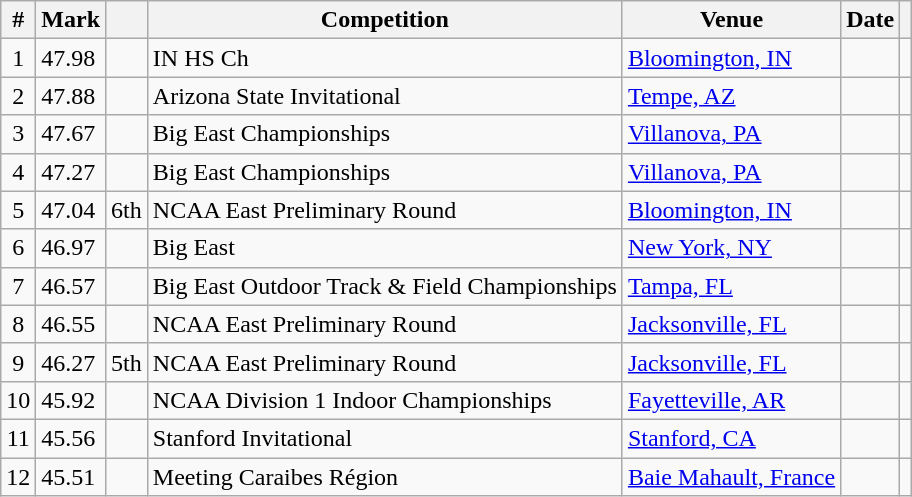<table class="wikitable sortable">
<tr>
<th>#</th>
<th>Mark</th>
<th class=unsortable></th>
<th>Competition</th>
<th>Venue</th>
<th>Date</th>
<th class=unsortable></th>
</tr>
<tr>
<td align=center>1</td>
<td>47.98</td>
<td></td>
<td>IN HS Ch</td>
<td><a href='#'>Bloomington, IN</a></td>
<td align=right></td>
<td></td>
</tr>
<tr>
<td align=center>2</td>
<td>47.88</td>
<td> </td>
<td>Arizona State Invitational</td>
<td><a href='#'>Tempe, AZ</a></td>
<td align=right></td>
<td></td>
</tr>
<tr>
<td align=center>3</td>
<td>47.67</td>
<td> </td>
<td>Big East Championships</td>
<td><a href='#'>Villanova, PA</a></td>
<td align=right></td>
<td></td>
</tr>
<tr>
<td align=center>4</td>
<td>47.27</td>
<td></td>
<td>Big East Championships</td>
<td><a href='#'>Villanova, PA</a></td>
<td align=right></td>
<td></td>
</tr>
<tr>
<td align=center>5</td>
<td>47.04</td>
<td>6th </td>
<td>NCAA East Preliminary Round</td>
<td><a href='#'>Bloomington, IN</a></td>
<td align=right></td>
<td></td>
</tr>
<tr>
<td align=center>6</td>
<td>46.97</td>
<td></td>
<td>Big East</td>
<td><a href='#'>New York, NY</a></td>
<td align=right></td>
<td></td>
</tr>
<tr>
<td align=center>7</td>
<td>46.57</td>
<td></td>
<td>Big East Outdoor Track & Field Championships</td>
<td><a href='#'>Tampa, FL</a></td>
<td align=right></td>
<td></td>
</tr>
<tr>
<td align=center>8</td>
<td>46.55</td>
<td> </td>
<td>NCAA East Preliminary Round</td>
<td><a href='#'>Jacksonville, FL</a></td>
<td align=right></td>
<td></td>
</tr>
<tr>
<td align=center>9</td>
<td>46.27</td>
<td>5th </td>
<td>NCAA East Preliminary Round</td>
<td><a href='#'>Jacksonville, FL</a></td>
<td align=right></td>
<td></td>
</tr>
<tr>
<td align=center>10</td>
<td>45.92</td>
<td> </td>
<td>NCAA Division 1 Indoor Championships</td>
<td><a href='#'>Fayetteville, AR</a></td>
<td align=right></td>
<td></td>
</tr>
<tr>
<td align=center>11</td>
<td>45.56</td>
<td></td>
<td>Stanford Invitational</td>
<td><a href='#'>Stanford, CA</a></td>
<td align=right></td>
<td></td>
</tr>
<tr>
<td align=center>12</td>
<td>45.51</td>
<td></td>
<td>Meeting Caraibes Région</td>
<td><a href='#'>Baie Mahault, France</a></td>
<td align=right></td>
<td></td>
</tr>
</table>
